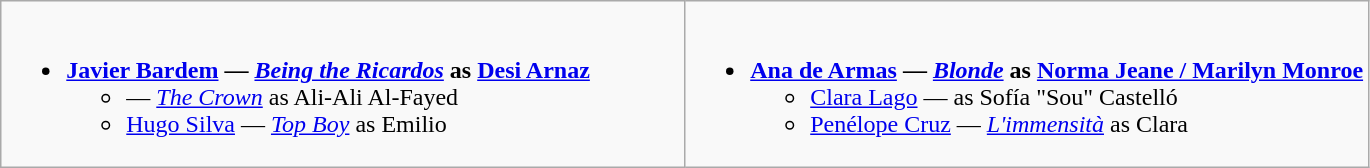<table class="wikitable">
<tr>
<td style="vertical-align:top;" width="50%"><br><ul><li><strong><a href='#'>Javier Bardem</a> — <em><a href='#'>Being the Ricardos</a></em> as <a href='#'>Desi Arnaz</a></strong><ul><li> — <em><a href='#'>The Crown</a></em> as Ali-Ali Al-Fayed</li><li><a href='#'>Hugo Silva</a> — <em><a href='#'>Top Boy</a></em> as Emilio</li></ul></li></ul></td>
<td style="vertical-align:top;" width="50%"><br><ul><li><strong><a href='#'>Ana de Armas</a> — <em><a href='#'>Blonde</a></em> as <a href='#'>Norma Jeane / Marilyn Monroe</a></strong><ul><li><a href='#'>Clara Lago</a> — <em></em> as Sofía "Sou" Castelló</li><li><a href='#'>Penélope Cruz</a> — <em><a href='#'>L'immensità</a></em> as Clara</li></ul></li></ul></td>
</tr>
</table>
